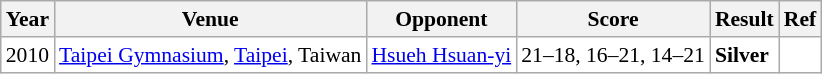<table class="sortable wikitable" style="font-size: 90%">
<tr>
<th>Year</th>
<th>Venue</th>
<th>Opponent</th>
<th>Score</th>
<th>Result</th>
<th>Ref</th>
</tr>
<tr style="background:white">
<td align="center">2010</td>
<td align="left"><a href='#'>Taipei Gymnasium</a>, <a href='#'>Taipei</a>, Taiwan</td>
<td align="left"> <a href='#'>Hsueh Hsuan-yi</a></td>
<td align="left">21–18, 16–21, 14–21</td>
<td style="text-align:left; background:white"> <strong>Silver</strong></td>
<td style="text-align:center; background:white"></td>
</tr>
</table>
